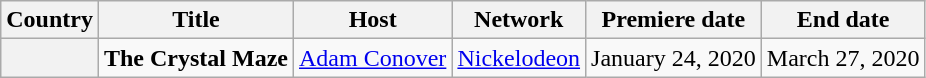<table class="wikitable sortable">
<tr>
<th>Country</th>
<th>Title</th>
<th>Host</th>
<th>Network</th>
<th data-sort-type="date">Premiere date</th>
<th data-sort-type="date">End date</th>
</tr>
<tr>
<th></th>
<td><strong>The Crystal Maze</strong></td>
<td><a href='#'>Adam Conover</a></td>
<td><a href='#'>Nickelodeon</a></td>
<td>January 24, 2020</td>
<td>March 27, 2020</td>
</tr>
</table>
